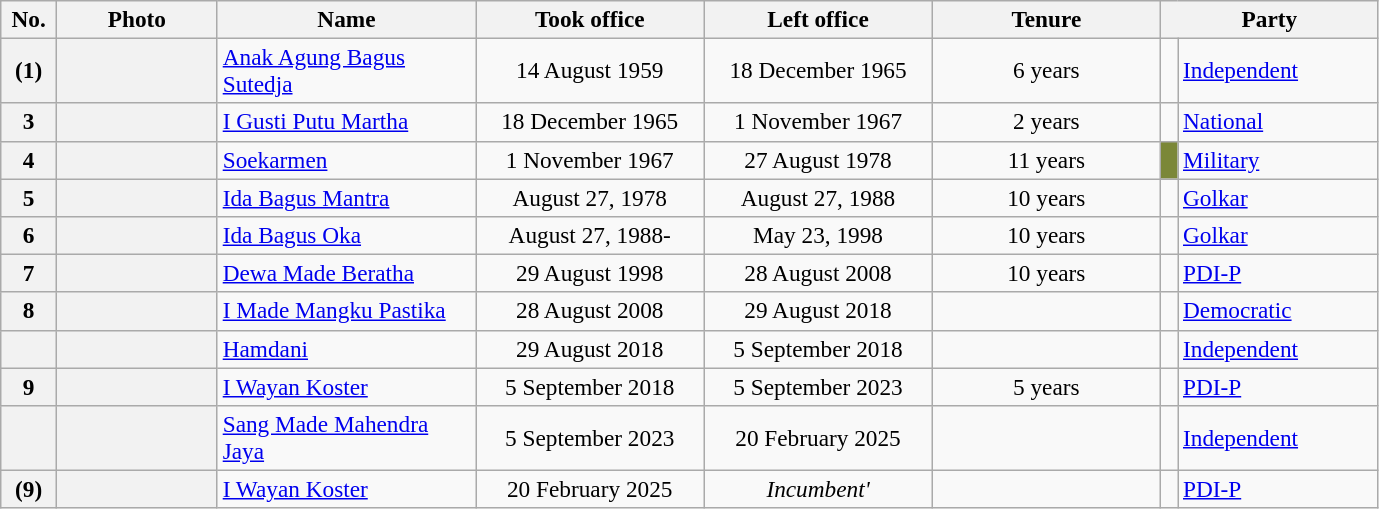<table class="wikitable" style="text-align:left; font-size:97%">
<tr>
<th width=30px>No.</th>
<th width=100px>Photo</th>
<th width=165px>Name</th>
<th width=145px>Took office</th>
<th width=145px>Left office</th>
<th width=145px>Tenure</th>
<th width=138px colspan=2>Party</th>
</tr>
<tr>
<th align=center>(1)</th>
<th></th>
<td><a href='#'>Anak Agung Bagus Sutedja</a></td>
<td align=center>14 August 1959</td>
<td align=center>18 December 1965</td>
<td align=center>6 years</td>
<td bgcolor=></td>
<td><a href='#'>Independent</a></td>
</tr>
<tr>
<th align=center>3</th>
<th></th>
<td><a href='#'>I Gusti Putu Martha</a></td>
<td align=center>18 December 1965</td>
<td align=center>1 November 1967</td>
<td align=center>2 years</td>
<td bgcolor=></td>
<td><a href='#'>National</a></td>
</tr>
<tr>
<th align=center>4</th>
<th></th>
<td><a href='#'>Soekarmen</a></td>
<td align=center>1 November 1967</td>
<td align=center>27 August 1978</td>
<td align=center>11 years</td>
<td bgcolor=#7b8738></td>
<td><a href='#'>Military</a></td>
</tr>
<tr>
<th align=center>5</th>
<th></th>
<td><a href='#'>Ida Bagus Mantra</a></td>
<td align=center>August 27, 1978</td>
<td align=center>August 27, 1988</td>
<td align=center>10 years</td>
<td bgcolor=></td>
<td><a href='#'>Golkar</a></td>
</tr>
<tr>
<th align=center>6</th>
<th></th>
<td><a href='#'>Ida Bagus Oka</a></td>
<td align=center>August 27, 1988-</td>
<td align=center>May 23, 1998</td>
<td align=center>10 years</td>
<td bgcolor=></td>
<td><a href='#'>Golkar</a></td>
</tr>
<tr>
<th align=center>7</th>
<th></th>
<td><a href='#'>Dewa Made Beratha</a></td>
<td align=center>29 August 1998</td>
<td align=center>28 August 2008</td>
<td align=center>10 years</td>
<td bgcolor=></td>
<td><a href='#'>PDI-P</a></td>
</tr>
<tr>
<th align=center>8</th>
<th></th>
<td><a href='#'>I Made Mangku Pastika</a></td>
<td align=center>28 August 2008</td>
<td align=center>29 August 2018</td>
<td align=center></td>
<td bgcolor=></td>
<td><a href='#'>Democratic</a></td>
</tr>
<tr>
<th></th>
<th></th>
<td><a href='#'>Hamdani</a></td>
<td align=center>29 August 2018</td>
<td align=center>5 September 2018</td>
<td align=center></td>
<td bgcolor=></td>
<td><a href='#'>Independent</a></td>
</tr>
<tr>
<th align=center>9</th>
<th></th>
<td><a href='#'>I Wayan Koster</a></td>
<td align=center>5 September 2018</td>
<td align=center>5 September 2023</td>
<td align=center>5 years</td>
<td bgcolor=></td>
<td><a href='#'>PDI-P</a></td>
</tr>
<tr>
<th></th>
<th></th>
<td><a href='#'>Sang Made Mahendra Jaya</a></td>
<td align=center>5 September 2023</td>
<td align=center>20 February 2025</td>
<td align=center></td>
<td bgcolor=></td>
<td><a href='#'>Independent</a></td>
</tr>
<tr>
<th align=center>(9)</th>
<th></th>
<td><a href='#'>I Wayan Koster</a></td>
<td align=center>20 February 2025</td>
<td align=center><em>Incumbent'</td>
<td align=center></td>
<td bgcolor=></td>
<td><a href='#'>PDI-P</a></td>
</tr>
</table>
